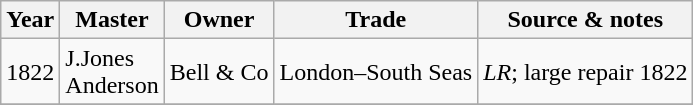<table class=" wikitable">
<tr>
<th>Year</th>
<th>Master</th>
<th>Owner</th>
<th>Trade</th>
<th>Source & notes</th>
</tr>
<tr>
<td>1822</td>
<td>J.Jones<br>Anderson</td>
<td>Bell & Co</td>
<td>London–South Seas</td>
<td><em>LR</em>; large repair 1822</td>
</tr>
<tr>
</tr>
</table>
